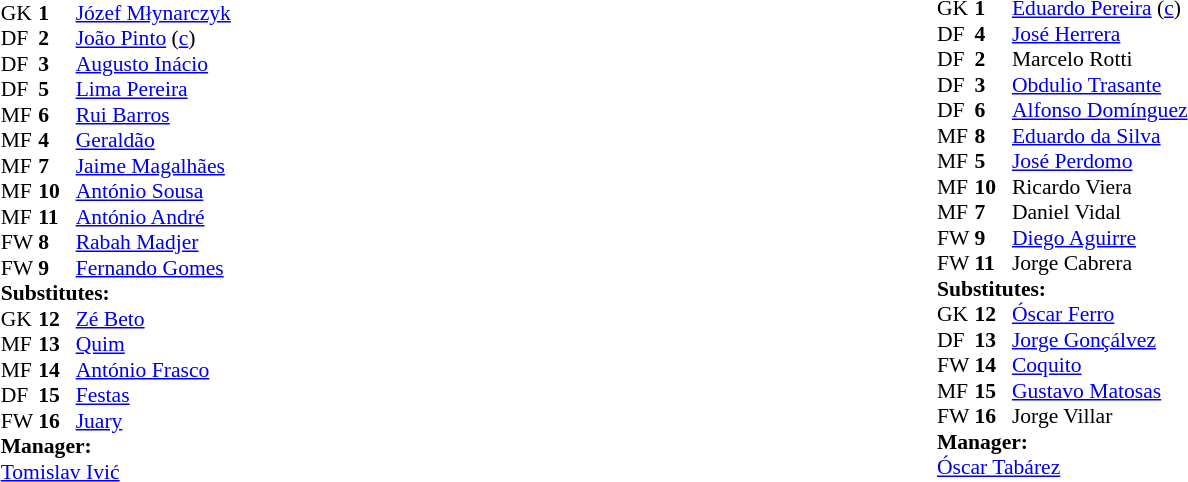<table width=100% |>
<tr>
<td valign="top" width="50%"><br><table style="font-size:90%; margin:0.2em auto;" cellspacing="0" cellpadding="0">
<tr>
<th width="25"></th>
<th width="25"></th>
</tr>
<tr>
<td>GK</td>
<td><strong>1</strong></td>
<td> <a href='#'>Józef Młynarczyk</a></td>
</tr>
<tr>
<td>DF</td>
<td><strong>2</strong></td>
<td> <a href='#'>João Pinto</a> (<a href='#'>c</a>)</td>
</tr>
<tr>
<td>DF</td>
<td><strong>3</strong></td>
<td> <a href='#'>Augusto Inácio</a></td>
</tr>
<tr>
<td>DF</td>
<td><strong>5</strong></td>
<td> <a href='#'>Lima Pereira</a></td>
</tr>
<tr>
<td>MF</td>
<td><strong>6</strong></td>
<td> <a href='#'>Rui Barros</a></td>
<td></td>
<td></td>
</tr>
<tr>
<td>MF</td>
<td><strong>4</strong></td>
<td> <a href='#'>Geraldão</a></td>
</tr>
<tr>
<td>MF</td>
<td><strong>7</strong></td>
<td> <a href='#'>Jaime Magalhães</a></td>
</tr>
<tr>
<td>MF</td>
<td><strong>10</strong></td>
<td> <a href='#'>António Sousa</a></td>
</tr>
<tr>
<td>MF</td>
<td><strong>11</strong></td>
<td> <a href='#'>António André</a></td>
</tr>
<tr>
<td>FW</td>
<td><strong>8</strong></td>
<td> <a href='#'>Rabah Madjer</a></td>
</tr>
<tr>
<td>FW</td>
<td><strong>9</strong></td>
<td> <a href='#'>Fernando Gomes</a></td>
</tr>
<tr>
<td colspan=3><strong>Substitutes:</strong></td>
</tr>
<tr>
<td>GK</td>
<td><strong>12</strong></td>
<td> <a href='#'>Zé Beto</a></td>
</tr>
<tr>
<td>MF</td>
<td><strong>13</strong></td>
<td> <a href='#'>Quim</a></td>
<td></td>
<td></td>
</tr>
<tr>
<td>MF</td>
<td><strong>14</strong></td>
<td> <a href='#'>António Frasco</a></td>
</tr>
<tr>
<td>DF</td>
<td><strong>15</strong></td>
<td> <a href='#'>Festas</a></td>
</tr>
<tr>
<td>FW</td>
<td><strong>16</strong></td>
<td> <a href='#'>Juary</a></td>
</tr>
<tr>
<td colspan=3><strong>Manager:</strong></td>
</tr>
<tr>
<td colspan=4> <a href='#'>Tomislav Ivić</a></td>
</tr>
</table>
</td>
<td valign="top" width="50%"><br><table style="font-size: 90%" cellspacing="0" cellpadding="0" align=center>
<tr>
<td colspan="4"></td>
</tr>
<tr>
<th width=25></th>
<th width=25></th>
</tr>
<tr>
<td>GK</td>
<td><strong>1</strong></td>
<td> <a href='#'>Eduardo Pereira</a> (<a href='#'>c</a>)</td>
</tr>
<tr>
<td>DF</td>
<td><strong>4</strong></td>
<td> <a href='#'>José Herrera</a></td>
<td></td>
<td></td>
</tr>
<tr>
<td>DF</td>
<td><strong>2</strong></td>
<td> Marcelo Rotti</td>
</tr>
<tr>
<td>DF</td>
<td><strong>3</strong></td>
<td> <a href='#'>Obdulio Trasante</a></td>
</tr>
<tr>
<td>DF</td>
<td><strong>6</strong></td>
<td> <a href='#'>Alfonso Domínguez</a></td>
</tr>
<tr>
<td>MF</td>
<td><strong>8</strong></td>
<td> <a href='#'>Eduardo da Silva</a></td>
</tr>
<tr>
<td>MF</td>
<td><strong>5</strong></td>
<td> <a href='#'>José Perdomo</a></td>
</tr>
<tr>
<td>MF</td>
<td><strong>10</strong></td>
<td> Ricardo Viera</td>
</tr>
<tr>
<td>MF</td>
<td><strong>7</strong></td>
<td> Daniel Vidal</td>
</tr>
<tr>
<td>FW</td>
<td><strong>9</strong></td>
<td> <a href='#'>Diego Aguirre</a></td>
</tr>
<tr>
<td>FW</td>
<td><strong>11</strong></td>
<td> Jorge Cabrera</td>
<td></td>
<td></td>
</tr>
<tr>
<td colspan=3><strong>Substitutes:</strong></td>
</tr>
<tr>
<td>GK</td>
<td><strong>12</strong></td>
<td> <a href='#'>Óscar Ferro</a></td>
</tr>
<tr>
<td>DF</td>
<td><strong>13</strong></td>
<td> <a href='#'>Jorge Gonçálvez</a></td>
<td></td>
<td></td>
</tr>
<tr>
<td>FW</td>
<td><strong>14</strong></td>
<td> <a href='#'>Coquito</a></td>
</tr>
<tr>
<td>MF</td>
<td><strong>15</strong></td>
<td> <a href='#'>Gustavo Matosas</a></td>
<td></td>
<td></td>
</tr>
<tr>
<td>FW</td>
<td><strong>16</strong></td>
<td> Jorge Villar</td>
</tr>
<tr>
<td colspan=3><strong>Manager:</strong></td>
</tr>
<tr>
<td colspan=4> <a href='#'>Óscar Tabárez</a></td>
</tr>
</table>
</td>
</tr>
</table>
